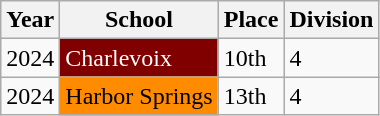<table class="wikitable collapsible sortable">
<tr>
<th>Year</th>
<th>School</th>
<th>Place</th>
<th>Division</th>
</tr>
<tr>
<td>2024</td>
<td !align=center style="background:maroon;color:white">Charlevoix</td>
<td>10th</td>
<td>4</td>
</tr>
<tr>
<td>2024</td>
<td !align=center style="background:darkorange;color:black">Harbor Springs</td>
<td>13th</td>
<td>4</td>
</tr>
</table>
